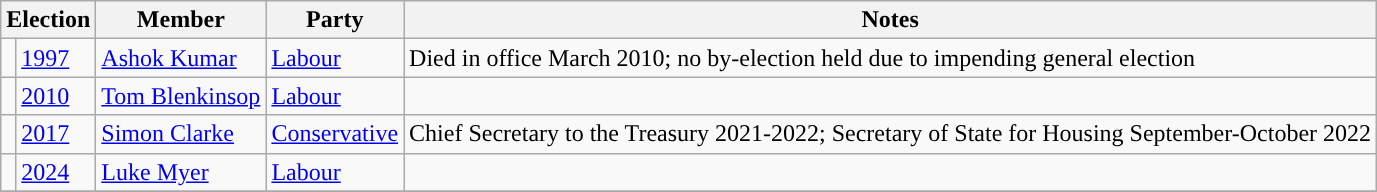<table class="wikitable">
<tr>
<th colspan="2">Election</th>
<th>Member</th>
<th>Party</th>
<th>Notes</th>
</tr>
<tr>
<td style="color:inherit;background-color: "></td>
<td><a href='#'>1997</a></td>
<td><a href='#'>Ashok Kumar</a></td>
<td><a href='#'>Labour</a></td>
<td>Died in office March 2010; no by-election held due to impending general election</td>
</tr>
<tr>
<td style="color:inherit;background-color: "></td>
<td><a href='#'>2010</a></td>
<td><a href='#'>Tom Blenkinsop</a></td>
<td><a href='#'>Labour</a></td>
</tr>
<tr>
<td style="color:inherit;background-color: "></td>
<td><a href='#'>2017</a></td>
<td><a href='#'>Simon Clarke</a></td>
<td><a href='#'>Conservative</a></td>
<td>Chief Secretary to the Treasury 2021-2022; Secretary of State for Housing September-October 2022</td>
</tr>
<tr>
<td style="color:inherit;background-color: "></td>
<td><a href='#'>2024</a></td>
<td><a href='#'>Luke Myer</a></td>
<td><a href='#'>Labour</a></td>
<td></td>
</tr>
<tr>
</tr>
</table>
